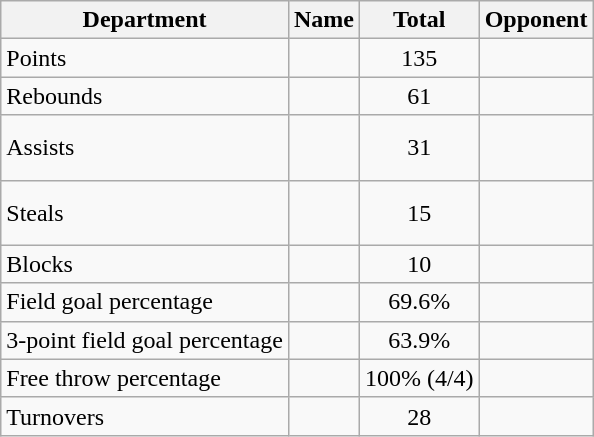<table class=wikitable>
<tr>
<th>Department</th>
<th>Name</th>
<th>Total</th>
<th>Opponent</th>
</tr>
<tr>
<td>Points</td>
<td></td>
<td align=center>135</td>
<td></td>
</tr>
<tr>
<td>Rebounds</td>
<td></td>
<td align=center>61</td>
<td></td>
</tr>
<tr>
<td>Assists</td>
<td><br><br></td>
<td align=center>31</td>
<td><br><br></td>
</tr>
<tr>
<td>Steals</td>
<td><br><br></td>
<td align=center>15</td>
<td><br><br></td>
</tr>
<tr>
<td>Blocks</td>
<td></td>
<td align=center>10</td>
<td></td>
</tr>
<tr>
<td>Field goal percentage</td>
<td></td>
<td align=center>69.6%</td>
<td></td>
</tr>
<tr>
<td>3-point field goal percentage</td>
<td></td>
<td align=center>63.9%</td>
<td></td>
</tr>
<tr>
<td>Free throw percentage</td>
<td></td>
<td align=center>100% (4/4)</td>
<td></td>
</tr>
<tr>
<td>Turnovers</td>
<td></td>
<td align=center>28</td>
<td></td>
</tr>
</table>
